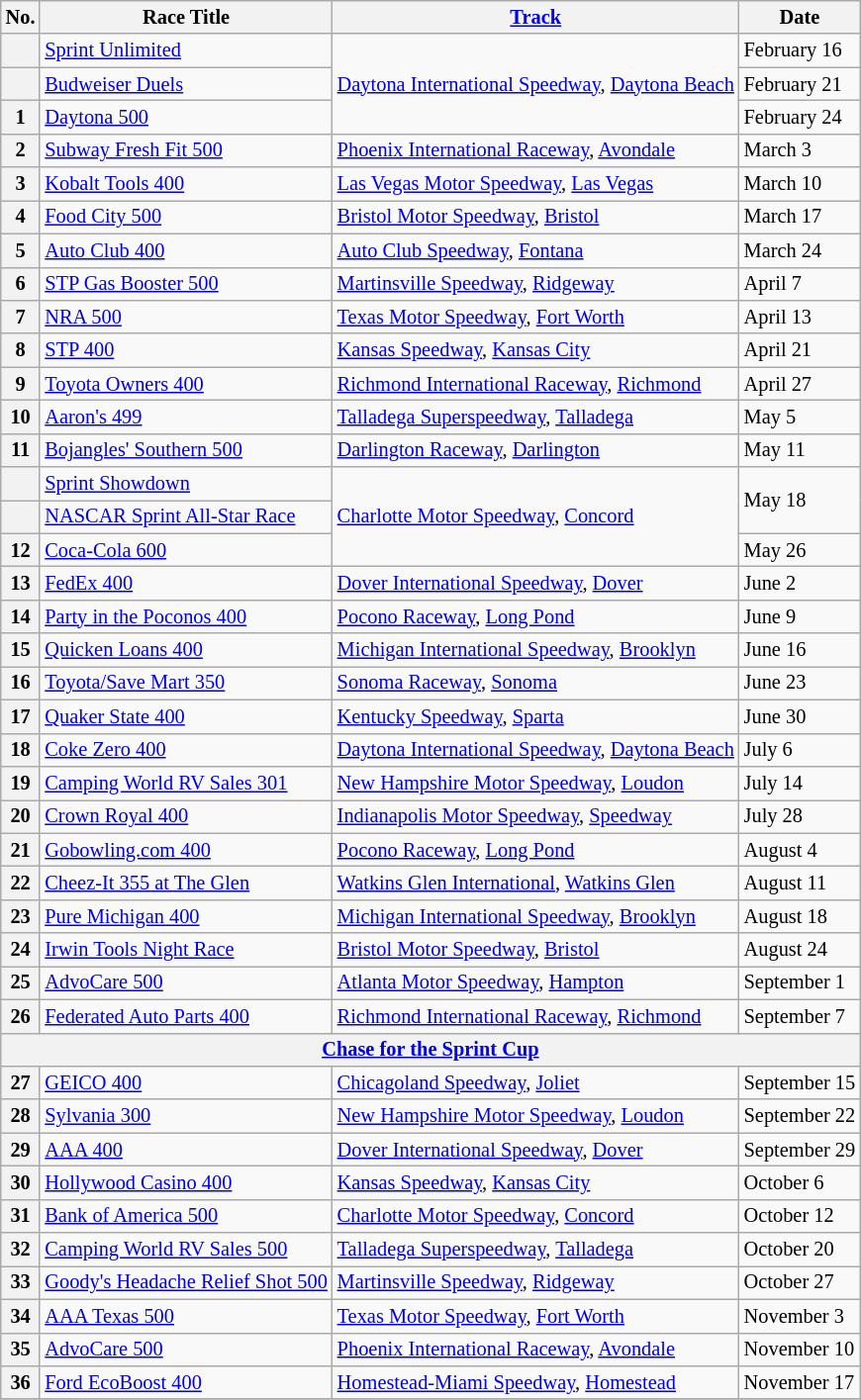<table class="wikitable" style="font-size:85%;">
<tr>
<th>No.</th>
<th>Race Title</th>
<th><a href='#'>Track</a></th>
<th>Date</th>
</tr>
<tr>
<th></th>
<td><a href='#'>Sprint Unlimited</a></td>
<td rowspan=3><a href='#'>Daytona International Speedway</a>, <a href='#'>Daytona Beach</a></td>
<td>February 16</td>
</tr>
<tr>
<th></th>
<td><a href='#'>Budweiser Duels</a></td>
<td>February 21</td>
</tr>
<tr>
<th>1</th>
<td><a href='#'>Daytona 500</a></td>
<td>February 24</td>
</tr>
<tr>
<th>2</th>
<td><a href='#'>Subway Fresh Fit 500</a></td>
<td><a href='#'>Phoenix International Raceway</a>, <a href='#'>Avondale</a></td>
<td>March 3</td>
</tr>
<tr>
<th>3</th>
<td><a href='#'>Kobalt Tools 400</a></td>
<td><a href='#'>Las Vegas Motor Speedway</a>, <a href='#'>Las Vegas</a></td>
<td>March 10</td>
</tr>
<tr>
<th>4</th>
<td><a href='#'>Food City 500</a></td>
<td><a href='#'>Bristol Motor Speedway</a>, <a href='#'>Bristol</a></td>
<td>March 17</td>
</tr>
<tr>
<th>5</th>
<td><a href='#'>Auto Club 400</a></td>
<td><a href='#'>Auto Club Speedway</a>, <a href='#'>Fontana</a></td>
<td>March 24</td>
</tr>
<tr>
<th>6</th>
<td><a href='#'>STP Gas Booster 500</a></td>
<td><a href='#'>Martinsville Speedway</a>, <a href='#'>Ridgeway</a></td>
<td>April 7</td>
</tr>
<tr>
<th>7</th>
<td><a href='#'>NRA 500</a></td>
<td><a href='#'>Texas Motor Speedway</a>, <a href='#'>Fort Worth</a></td>
<td>April 13</td>
</tr>
<tr>
<th>8</th>
<td><a href='#'>STP 400</a></td>
<td><a href='#'>Kansas Speedway</a>, <a href='#'>Kansas City</a></td>
<td>April 21</td>
</tr>
<tr>
<th>9</th>
<td><a href='#'>Toyota Owners 400</a></td>
<td><a href='#'>Richmond International Raceway</a>, <a href='#'>Richmond</a></td>
<td>April 27</td>
</tr>
<tr>
<th>10</th>
<td><a href='#'>Aaron's 499</a></td>
<td><a href='#'>Talladega Superspeedway</a>, <a href='#'>Talladega</a></td>
<td>May 5</td>
</tr>
<tr>
<th>11</th>
<td><a href='#'>Bojangles' Southern 500</a></td>
<td><a href='#'>Darlington Raceway</a>, <a href='#'>Darlington</a></td>
<td>May 11</td>
</tr>
<tr>
<th></th>
<td><a href='#'>Sprint Showdown</a></td>
<td rowspan=3><a href='#'>Charlotte Motor Speedway</a>, <a href='#'>Concord</a></td>
<td rowspan=2>May 18</td>
</tr>
<tr>
<th></th>
<td><a href='#'>NASCAR Sprint All-Star Race</a></td>
</tr>
<tr>
<th>12</th>
<td><a href='#'>Coca-Cola 600</a></td>
<td>May 26</td>
</tr>
<tr>
<th>13</th>
<td><a href='#'>FedEx 400</a></td>
<td><a href='#'>Dover International Speedway</a>, <a href='#'>Dover</a></td>
<td>June 2</td>
</tr>
<tr>
<th>14</th>
<td><a href='#'>Party in the Poconos 400</a></td>
<td><a href='#'>Pocono Raceway</a>, <a href='#'>Long Pond</a></td>
<td>June 9</td>
</tr>
<tr>
<th>15</th>
<td><a href='#'>Quicken Loans 400</a></td>
<td><a href='#'>Michigan International Speedway</a>, <a href='#'>Brooklyn</a></td>
<td>June 16</td>
</tr>
<tr>
<th>16</th>
<td><a href='#'>Toyota/Save Mart 350</a></td>
<td><a href='#'>Sonoma Raceway</a>, <a href='#'>Sonoma</a></td>
<td>June 23</td>
</tr>
<tr>
<th>17</th>
<td><a href='#'>Quaker State 400</a></td>
<td><a href='#'>Kentucky Speedway</a>, <a href='#'>Sparta</a></td>
<td>June 30</td>
</tr>
<tr>
<th>18</th>
<td><a href='#'>Coke Zero 400</a></td>
<td><a href='#'>Daytona International Speedway</a>, <a href='#'>Daytona Beach</a></td>
<td>July 6</td>
</tr>
<tr>
<th>19</th>
<td><a href='#'>Camping World RV Sales 301</a></td>
<td><a href='#'>New Hampshire Motor Speedway</a>, <a href='#'>Loudon</a></td>
<td>July 14</td>
</tr>
<tr>
<th>20</th>
<td><a href='#'>Crown Royal 400</a></td>
<td><a href='#'>Indianapolis Motor Speedway</a>, <a href='#'>Speedway</a></td>
<td>July 28</td>
</tr>
<tr>
<th>21</th>
<td><a href='#'>Gobowling.com 400</a></td>
<td><a href='#'>Pocono Raceway</a>, <a href='#'>Long Pond</a></td>
<td>August 4</td>
</tr>
<tr>
<th>22</th>
<td><a href='#'>Cheez-It 355 at The Glen</a></td>
<td><a href='#'>Watkins Glen International</a>, <a href='#'>Watkins Glen</a></td>
<td>August 11</td>
</tr>
<tr>
<th>23</th>
<td><a href='#'>Pure Michigan 400</a></td>
<td><a href='#'>Michigan International Speedway</a>, <a href='#'>Brooklyn</a></td>
<td>August 18</td>
</tr>
<tr>
<th>24</th>
<td><a href='#'>Irwin Tools Night Race</a></td>
<td><a href='#'>Bristol Motor Speedway</a>, <a href='#'>Bristol</a></td>
<td>August 24</td>
</tr>
<tr>
<th>25</th>
<td><a href='#'>AdvoCare 500</a></td>
<td><a href='#'>Atlanta Motor Speedway</a>, <a href='#'>Hampton</a></td>
<td>September 1</td>
</tr>
<tr>
<th>26</th>
<td><a href='#'>Federated Auto Parts 400</a></td>
<td><a href='#'>Richmond International Raceway</a>, <a href='#'>Richmond</a></td>
<td>September 7</td>
</tr>
<tr>
<th colspan="4"><a href='#'>Chase for the Sprint Cup</a></th>
</tr>
<tr>
<th>27</th>
<td><a href='#'>GEICO 400</a></td>
<td><a href='#'>Chicagoland Speedway</a>, <a href='#'>Joliet</a></td>
<td>September 15</td>
</tr>
<tr>
<th>28</th>
<td><a href='#'>Sylvania 300</a></td>
<td><a href='#'>New Hampshire Motor Speedway</a>, <a href='#'>Loudon</a></td>
<td>September 22</td>
</tr>
<tr>
<th>29</th>
<td><a href='#'>AAA 400</a></td>
<td><a href='#'>Dover International Speedway</a>, <a href='#'>Dover</a></td>
<td>September 29</td>
</tr>
<tr>
<th>30</th>
<td><a href='#'>Hollywood Casino 400</a></td>
<td><a href='#'>Kansas Speedway</a>, <a href='#'>Kansas City</a></td>
<td>October 6</td>
</tr>
<tr>
<th>31</th>
<td><a href='#'>Bank of America 500</a></td>
<td><a href='#'>Charlotte Motor Speedway</a>, <a href='#'>Concord</a></td>
<td>October 12</td>
</tr>
<tr>
<th>32</th>
<td><a href='#'>Camping World RV Sales 500</a></td>
<td><a href='#'>Talladega Superspeedway</a>, <a href='#'>Talladega</a></td>
<td>October 20</td>
</tr>
<tr>
<th>33</th>
<td><a href='#'>Goody's Headache Relief Shot 500</a></td>
<td><a href='#'>Martinsville Speedway</a>, <a href='#'>Ridgeway</a></td>
<td>October 27</td>
</tr>
<tr>
<th>34</th>
<td><a href='#'>AAA Texas 500</a></td>
<td><a href='#'>Texas Motor Speedway</a>, <a href='#'>Fort Worth</a></td>
<td>November 3</td>
</tr>
<tr>
<th>35</th>
<td><a href='#'>AdvoCare 500</a></td>
<td><a href='#'>Phoenix International Raceway</a>, <a href='#'>Avondale</a></td>
<td>November 10</td>
</tr>
<tr>
<th>36</th>
<td><a href='#'>Ford EcoBoost 400</a></td>
<td><a href='#'>Homestead-Miami Speedway</a>, <a href='#'>Homestead</a></td>
<td>November 17</td>
</tr>
<tr>
</tr>
</table>
